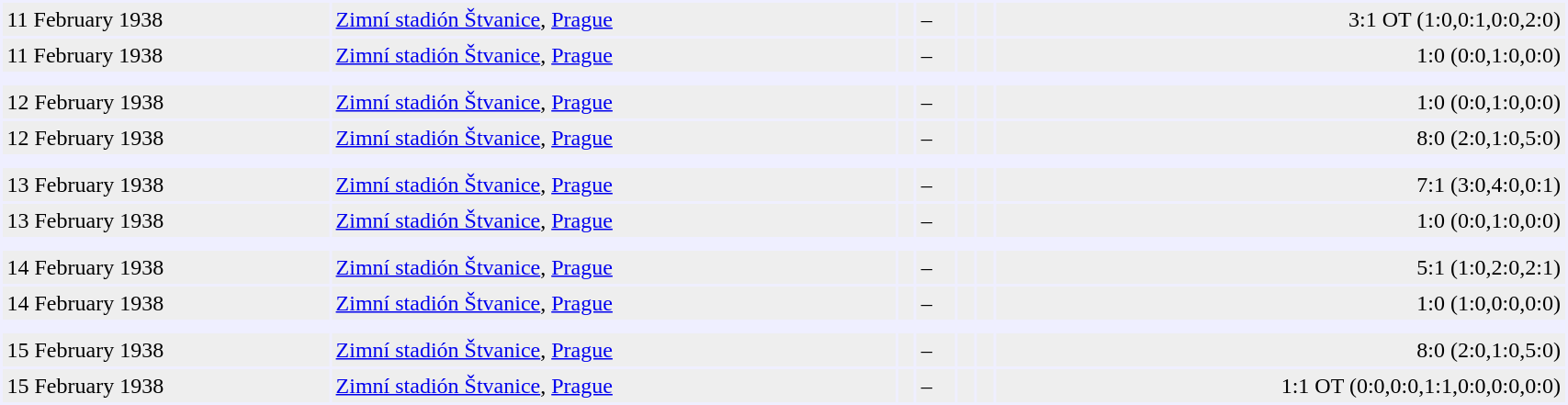<table cellspacing="2" border="0" cellpadding="3" bgcolor="#EFEFFF" width="90%">
<tr>
<td bgcolor="#EEEEEE">11 February 1938</td>
<td bgcolor="#EEEEEE"><a href='#'>Zimní stadión Štvanice</a>, <a href='#'>Prague</a></td>
<td bgcolor="#EEEEEE"><strong></strong></td>
<td bgcolor="#EEEEEE">–</td>
<td bgcolor="#EEEEEE"></td>
<td bgcolor="#EEEEEE"></td>
<td bgcolor="#EEEEEE" align="right">3:1 OT (1:0,0:1,0:0,2:0)</td>
</tr>
<tr>
<td bgcolor="#EEEEEE">11 February 1938</td>
<td bgcolor="#EEEEEE"><a href='#'>Zimní stadión Štvanice</a>, <a href='#'>Prague</a></td>
<td bgcolor="#EEEEEE"><strong></strong></td>
<td bgcolor="#EEEEEE">–</td>
<td bgcolor="#EEEEEE"></td>
<td bgcolor="#EEEEEE"></td>
<td bgcolor="#EEEEEE" align="right">1:0 (0:0,1:0,0:0)</td>
</tr>
<tr>
<td></td>
</tr>
<tr>
<td bgcolor="#EEEEEE">12 February 1938</td>
<td bgcolor="#EEEEEE"><a href='#'>Zimní stadión Štvanice</a>, <a href='#'>Prague</a></td>
<td bgcolor="#EEEEEE"><strong></strong></td>
<td bgcolor="#EEEEEE">–</td>
<td bgcolor="#EEEEEE"></td>
<td bgcolor="#EEEEEE"></td>
<td bgcolor="#EEEEEE" align="right">1:0 (0:0,1:0,0:0)</td>
</tr>
<tr>
<td bgcolor="#EEEEEE">12 February 1938</td>
<td bgcolor="#EEEEEE"><a href='#'>Zimní stadión Štvanice</a>, <a href='#'>Prague</a></td>
<td bgcolor="#EEEEEE"><strong></strong></td>
<td bgcolor="#EEEEEE">–</td>
<td bgcolor="#EEEEEE"></td>
<td bgcolor="#EEEEEE"></td>
<td bgcolor="#EEEEEE" align="right">8:0 (2:0,1:0,5:0)</td>
</tr>
<tr>
<td></td>
</tr>
<tr>
<td bgcolor="#EEEEEE">13 February 1938</td>
<td bgcolor="#EEEEEE"><a href='#'>Zimní stadión Štvanice</a>, <a href='#'>Prague</a></td>
<td bgcolor="#EEEEEE"><strong></strong></td>
<td bgcolor="#EEEEEE">–</td>
<td bgcolor="#EEEEEE"></td>
<td bgcolor="#EEEEEE"></td>
<td bgcolor="#EEEEEE" align="right">7:1 (3:0,4:0,0:1)</td>
</tr>
<tr>
<td bgcolor="#EEEEEE">13 February 1938</td>
<td bgcolor="#EEEEEE"><a href='#'>Zimní stadión Štvanice</a>, <a href='#'>Prague</a></td>
<td bgcolor="#EEEEEE"><strong></strong></td>
<td bgcolor="#EEEEEE">–</td>
<td bgcolor="#EEEEEE"></td>
<td bgcolor="#EEEEEE"></td>
<td bgcolor="#EEEEEE" align="right">1:0 (0:0,1:0,0:0)</td>
</tr>
<tr>
<td></td>
</tr>
<tr>
<td bgcolor="#EEEEEE">14 February 1938</td>
<td bgcolor="#EEEEEE"><a href='#'>Zimní stadión Štvanice</a>, <a href='#'>Prague</a></td>
<td bgcolor="#EEEEEE"><strong></strong></td>
<td bgcolor="#EEEEEE">–</td>
<td bgcolor="#EEEEEE"></td>
<td bgcolor="#EEEEEE"></td>
<td bgcolor="#EEEEEE" align="right">5:1 (1:0,2:0,2:1)</td>
</tr>
<tr>
<td bgcolor="#EEEEEE">14 February 1938</td>
<td bgcolor="#EEEEEE"><a href='#'>Zimní stadión Štvanice</a>, <a href='#'>Prague</a></td>
<td bgcolor="#EEEEEE"><strong></strong></td>
<td bgcolor="#EEEEEE">–</td>
<td bgcolor="#EEEEEE"></td>
<td bgcolor="#EEEEEE"></td>
<td bgcolor="#EEEEEE" align="right">1:0 (1:0,0:0,0:0)</td>
</tr>
<tr>
<td></td>
</tr>
<tr>
<td bgcolor="#EEEEEE">15 February 1938</td>
<td bgcolor="#EEEEEE"><a href='#'>Zimní stadión Štvanice</a>, <a href='#'>Prague</a></td>
<td bgcolor="#EEEEEE"><strong></strong></td>
<td bgcolor="#EEEEEE">–</td>
<td bgcolor="#EEEEEE"></td>
<td bgcolor="#EEEEEE"></td>
<td bgcolor="#EEEEEE" align="right">8:0 (2:0,1:0,5:0)</td>
</tr>
<tr>
<td bgcolor="#EEEEEE">15 February 1938</td>
<td bgcolor="#EEEEEE"><a href='#'>Zimní stadión Štvanice</a>, <a href='#'>Prague</a></td>
<td bgcolor="#EEEEEE"></td>
<td bgcolor="#EEEEEE">–</td>
<td bgcolor="#EEEEEE"></td>
<td bgcolor="#EEEEEE"></td>
<td bgcolor="#EEEEEE" align="right">1:1 OT (0:0,0:0,1:1,0:0,0:0,0:0)</td>
</tr>
</table>
